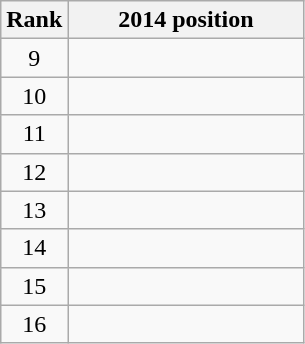<table class="wikitable" style="text-align: center;">
<tr>
<th width="20">Rank</th>
<th width="150">2014 position</th>
</tr>
<tr>
<td>9</td>
<td align=left></td>
</tr>
<tr>
<td>10</td>
<td align=left></td>
</tr>
<tr>
<td>11</td>
<td align=left></td>
</tr>
<tr>
<td>12</td>
<td align=left></td>
</tr>
<tr>
<td>13</td>
<td align=left></td>
</tr>
<tr>
<td>14</td>
<td align=left></td>
</tr>
<tr>
<td>15</td>
<td align=left></td>
</tr>
<tr>
<td>16</td>
<td align=left></td>
</tr>
</table>
